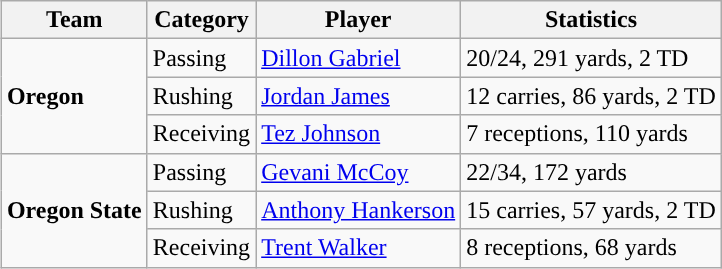<table class="wikitable" style="float: right;">
<tr>
<th>Team</th>
<th>Category</th>
<th>Player</th>
<th>Statistics</th>
</tr>
<tr>
<td rowspan=3><strong>Oregon</strong></td>
<td>Passing</td>
<td><a href='#'>Dillon Gabriel</a></td>
<td>20/24, 291 yards, 2 TD</td>
</tr>
<tr>
<td>Rushing</td>
<td><a href='#'>Jordan James</a></td>
<td>12 carries, 86 yards, 2 TD</td>
</tr>
<tr>
<td>Receiving</td>
<td><a href='#'>Tez Johnson</a></td>
<td>7 receptions, 110 yards</td>
</tr>
<tr>
<td rowspan=3><strong>Oregon State</strong></td>
<td>Passing</td>
<td><a href='#'>Gevani McCoy</a></td>
<td>22/34, 172 yards</td>
</tr>
<tr>
<td>Rushing</td>
<td><a href='#'>Anthony Hankerson</a></td>
<td>15 carries, 57 yards, 2 TD</td>
</tr>
<tr>
<td>Receiving</td>
<td><a href='#'>Trent Walker</a></td>
<td>8 receptions, 68 yards</td>
</tr>
</table>
